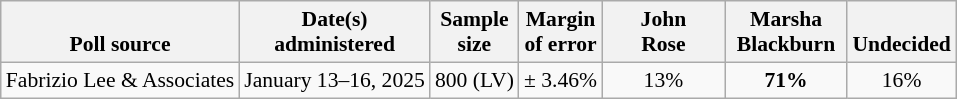<table class="wikitable" style="font-size:90%;text-align:center;">
<tr style="vertical-align:bottom">
<th>Poll source</th>
<th>Date(s)<br>administered</th>
<th>Sample<br>size</th>
<th>Margin<br>of error</th>
<th style="width:75px;">John<br>Rose</th>
<th style="width:75px;">Marsha<br>Blackburn</th>
<th>Undecided</th>
</tr>
<tr>
<td style="text-align:left;">Fabrizio Lee & Associates</td>
<td>January 13–16, 2025</td>
<td>800 (LV)</td>
<td>± 3.46%</td>
<td>13%</td>
<td><strong>71%</strong></td>
<td>16%</td>
</tr>
</table>
